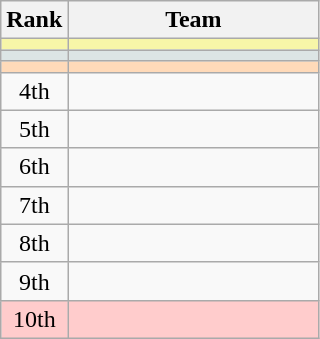<table class="wikitable" style="text-align:center">
<tr>
<th width=30>Rank</th>
<th width=160>Team</th>
</tr>
<tr bgcolor="#F7F6A8">
<td></td>
<td align=left></td>
</tr>
<tr bgcolor="#DCE5E5">
<td></td>
<td align=left></td>
</tr>
<tr bgcolor="#FFDAB9">
<td></td>
<td align=left></td>
</tr>
<tr>
<td>4th</td>
<td align=left></td>
</tr>
<tr>
<td>5th</td>
<td align=left></td>
</tr>
<tr>
<td>6th</td>
<td align=left></td>
</tr>
<tr>
<td>7th</td>
<td align=left></td>
</tr>
<tr>
<td>8th</td>
<td align=left></td>
</tr>
<tr>
<td>9th</td>
<td align=left></td>
</tr>
<tr style="background:#ffcccc;">
<td>10th</td>
<td align=left></td>
</tr>
</table>
